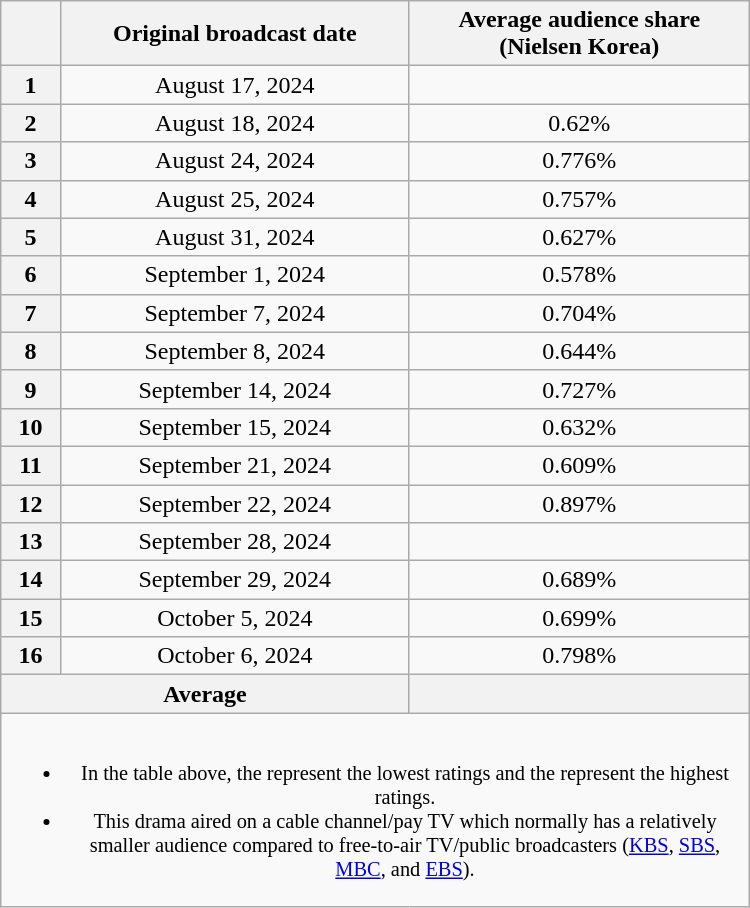<table class="wikitable" style="width:500px; text-align:center">
<tr>
<th scope="col"></th>
<th scope="col">Original broadcast date</th>
<th scope="col">Average audience share<br>(Nielsen Korea)</th>
</tr>
<tr>
<th scope="row">1</th>
<td>August 17, 2024</td>
<td><strong></strong> </td>
</tr>
<tr>
<th scope="row">2</th>
<td>August 18, 2024</td>
<td>0.62% </td>
</tr>
<tr>
<th scope="row">3</th>
<td>August 24, 2024</td>
<td>0.776% </td>
</tr>
<tr>
<th scope="row">4</th>
<td>August 25, 2024</td>
<td>0.757% </td>
</tr>
<tr>
<th scope="row">5</th>
<td>August 31, 2024</td>
<td>0.627% </td>
</tr>
<tr>
<th scope="row">6</th>
<td>September 1, 2024</td>
<td>0.578% </td>
</tr>
<tr>
<th scope="row">7</th>
<td>September 7, 2024</td>
<td>0.704% </td>
</tr>
<tr>
<th scope="row">8</th>
<td>September 8, 2024</td>
<td>0.644% </td>
</tr>
<tr>
<th scope="row">9</th>
<td>September 14, 2024</td>
<td>0.727% </td>
</tr>
<tr>
<th scope="row">10</th>
<td>September 15, 2024</td>
<td>0.632% </td>
</tr>
<tr>
<th scope="row">11</th>
<td>September 21, 2024</td>
<td>0.609% </td>
</tr>
<tr>
<th scope="row">12</th>
<td>September 22, 2024</td>
<td>0.897% </td>
</tr>
<tr>
<th scope="row">13</th>
<td>September 28, 2024</td>
<td><strong></strong> </td>
</tr>
<tr>
<th scope="row">14</th>
<td>September 29, 2024</td>
<td>0.689% </td>
</tr>
<tr>
<th scope="row">15</th>
<td>October 5, 2024</td>
<td>0.699% </td>
</tr>
<tr>
<th scope="row">16</th>
<td>October 6, 2024</td>
<td>0.798% </td>
</tr>
<tr>
<th scope="col" colspan="2">Average</th>
<th scope="col"></th>
</tr>
<tr>
<td colspan="3" style="font-size:85%"><br><ul><li>In the table above, the <strong></strong> represent the lowest ratings and the <strong></strong> represent the highest ratings.</li><li>This drama aired on a cable channel/pay TV which normally has a relatively smaller audience compared to free-to-air TV/public broadcasters (<a href='#'>KBS</a>, <a href='#'>SBS</a>, <a href='#'>MBC</a>, and <a href='#'>EBS</a>).</li></ul></td>
</tr>
</table>
